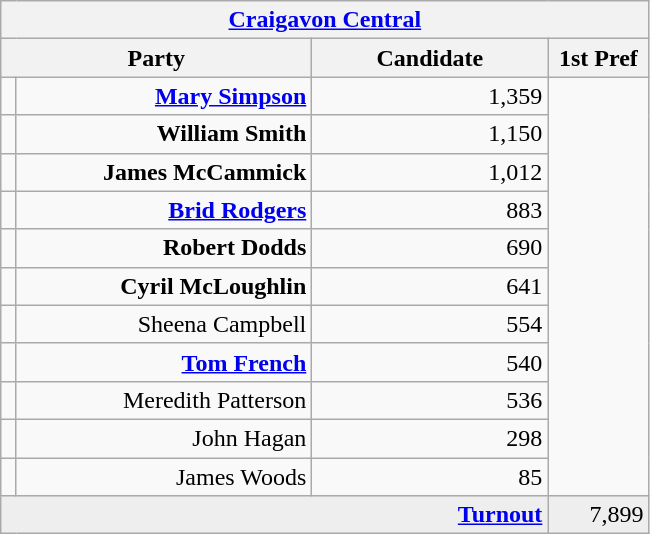<table class="wikitable">
<tr>
<th colspan="4" align="center"><a href='#'>Craigavon Central</a></th>
</tr>
<tr>
<th colspan="2" align="center" width=200>Party</th>
<th width=150>Candidate</th>
<th width=60>1st Pref</th>
</tr>
<tr>
<td></td>
<td align="right"><strong><a href='#'>Mary Simpson</a></strong></td>
<td align="right">1,359</td>
</tr>
<tr>
<td></td>
<td align="right"><strong>William Smith</strong></td>
<td align="right">1,150</td>
</tr>
<tr>
<td></td>
<td align="right"><strong>James McCammick</strong></td>
<td align="right">1,012</td>
</tr>
<tr>
<td></td>
<td align="right"><strong><a href='#'>Brid Rodgers</a></strong></td>
<td align="right">883</td>
</tr>
<tr>
<td></td>
<td align="right"><strong>Robert Dodds</strong></td>
<td align="right">690</td>
</tr>
<tr>
<td></td>
<td align="right"><strong>Cyril McLoughlin</strong></td>
<td align="right">641</td>
</tr>
<tr>
<td></td>
<td align="right">Sheena Campbell</td>
<td align="right">554</td>
</tr>
<tr>
<td></td>
<td align="right"><strong><a href='#'>Tom French</a></strong></td>
<td align="right">540</td>
</tr>
<tr>
<td></td>
<td align="right">Meredith Patterson</td>
<td align="right">536</td>
</tr>
<tr>
<td></td>
<td align="right">John Hagan</td>
<td align="right">298</td>
</tr>
<tr>
<td></td>
<td align="right">James Woods</td>
<td align="right">85</td>
</tr>
<tr bgcolor="EEEEEE">
<td colspan=3 align="right"><strong><a href='#'>Turnout</a></strong></td>
<td align="right">7,899</td>
</tr>
</table>
